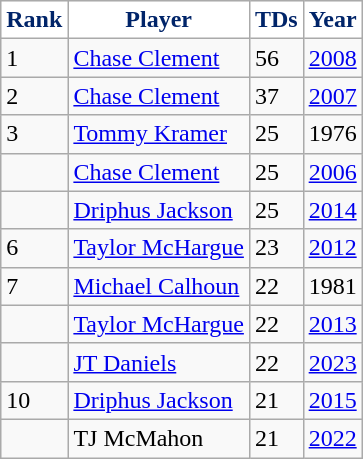<table class="wikitable">
<tr>
<th style="background: #FFFFFF; color: #002469">Rank</th>
<th style="background: #FFFFFF; color: #002469">Player</th>
<th style="background: #FFFFFF; color: #002469">TDs</th>
<th style="background: #FFFFFF; color: #002469">Year</th>
</tr>
<tr>
<td>1</td>
<td><a href='#'>Chase Clement</a></td>
<td><abbr>56</abbr></td>
<td><a href='#'>2008</a></td>
</tr>
<tr>
<td>2</td>
<td><a href='#'>Chase Clement</a></td>
<td><abbr>37</abbr></td>
<td><a href='#'>2007</a></td>
</tr>
<tr>
<td>3</td>
<td><a href='#'>Tommy Kramer</a></td>
<td><abbr>25</abbr></td>
<td>1976</td>
</tr>
<tr>
<td></td>
<td><a href='#'>Chase Clement</a></td>
<td><abbr>25</abbr></td>
<td><a href='#'>2006</a></td>
</tr>
<tr>
<td></td>
<td><a href='#'>Driphus Jackson</a></td>
<td><abbr>25</abbr></td>
<td><a href='#'>2014</a></td>
</tr>
<tr>
<td>6</td>
<td><a href='#'>Taylor McHargue</a></td>
<td><abbr>23</abbr></td>
<td><a href='#'>2012</a></td>
</tr>
<tr>
<td>7</td>
<td><a href='#'>Michael Calhoun</a></td>
<td><abbr>22</abbr></td>
<td>1981</td>
</tr>
<tr>
<td></td>
<td><a href='#'>Taylor McHargue</a></td>
<td><abbr>22</abbr></td>
<td><a href='#'>2013</a></td>
</tr>
<tr>
<td></td>
<td><a href='#'>JT Daniels</a></td>
<td><abbr>22</abbr></td>
<td><a href='#'>2023</a></td>
</tr>
<tr>
<td>10</td>
<td><a href='#'>Driphus Jackson</a></td>
<td><abbr>21</abbr></td>
<td><a href='#'>2015</a></td>
</tr>
<tr>
<td></td>
<td>TJ McMahon</td>
<td><abbr>21</abbr></td>
<td><a href='#'>2022</a></td>
</tr>
</table>
